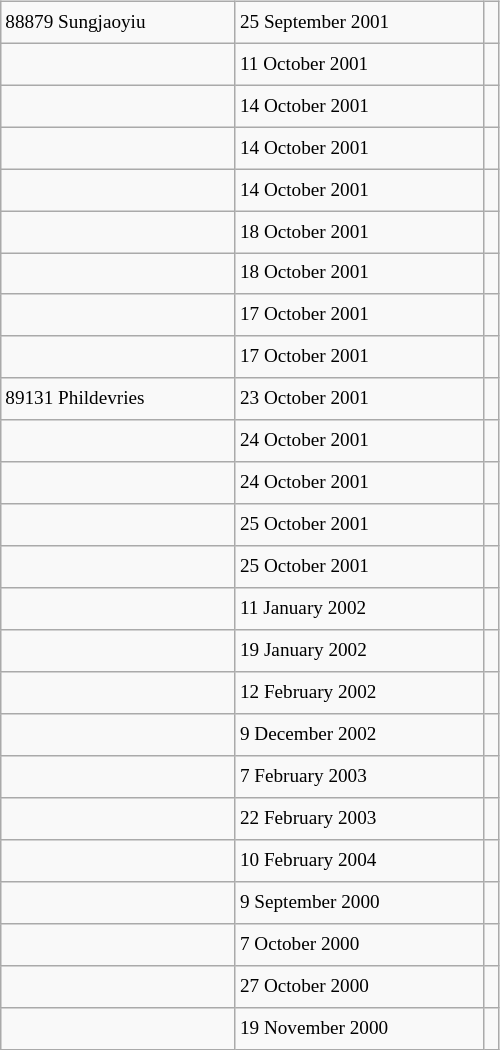<table class="wikitable" style="font-size: 80%; float: left; width: 26em; margin-right: 1em; height: 700px">
<tr>
<td>88879 Sungjaoyiu</td>
<td>25 September 2001</td>
<td></td>
</tr>
<tr>
<td></td>
<td>11 October 2001</td>
<td></td>
</tr>
<tr>
<td></td>
<td>14 October 2001</td>
<td></td>
</tr>
<tr>
<td></td>
<td>14 October 2001</td>
<td></td>
</tr>
<tr>
<td></td>
<td>14 October 2001</td>
<td></td>
</tr>
<tr>
<td></td>
<td>18 October 2001</td>
<td></td>
</tr>
<tr>
<td></td>
<td>18 October 2001</td>
<td></td>
</tr>
<tr>
<td></td>
<td>17 October 2001</td>
<td></td>
</tr>
<tr>
<td></td>
<td>17 October 2001</td>
<td></td>
</tr>
<tr>
<td>89131 Phildevries</td>
<td>23 October 2001</td>
<td></td>
</tr>
<tr>
<td></td>
<td>24 October 2001</td>
<td></td>
</tr>
<tr>
<td></td>
<td>24 October 2001</td>
<td></td>
</tr>
<tr>
<td></td>
<td>25 October 2001</td>
<td></td>
</tr>
<tr>
<td></td>
<td>25 October 2001</td>
<td></td>
</tr>
<tr>
<td></td>
<td>11 January 2002</td>
<td></td>
</tr>
<tr>
<td></td>
<td>19 January 2002</td>
<td></td>
</tr>
<tr>
<td></td>
<td>12 February 2002</td>
<td></td>
</tr>
<tr>
<td></td>
<td>9 December 2002</td>
<td></td>
</tr>
<tr>
<td></td>
<td>7 February 2003</td>
<td></td>
</tr>
<tr>
<td></td>
<td>22 February 2003</td>
<td></td>
</tr>
<tr>
<td></td>
<td>10 February 2004</td>
<td></td>
</tr>
<tr>
<td></td>
<td>9 September 2000</td>
<td></td>
</tr>
<tr>
<td></td>
<td>7 October 2000</td>
<td></td>
</tr>
<tr>
<td></td>
<td>27 October 2000</td>
<td></td>
</tr>
<tr>
<td></td>
<td>19 November 2000</td>
<td></td>
</tr>
</table>
